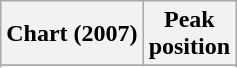<table class="wikitable sortable plainrowheaders" style="text-align:center">
<tr>
<th scope="col">Chart (2007)</th>
<th scope="col">Peak<br> position</th>
</tr>
<tr>
</tr>
<tr>
</tr>
<tr>
</tr>
</table>
